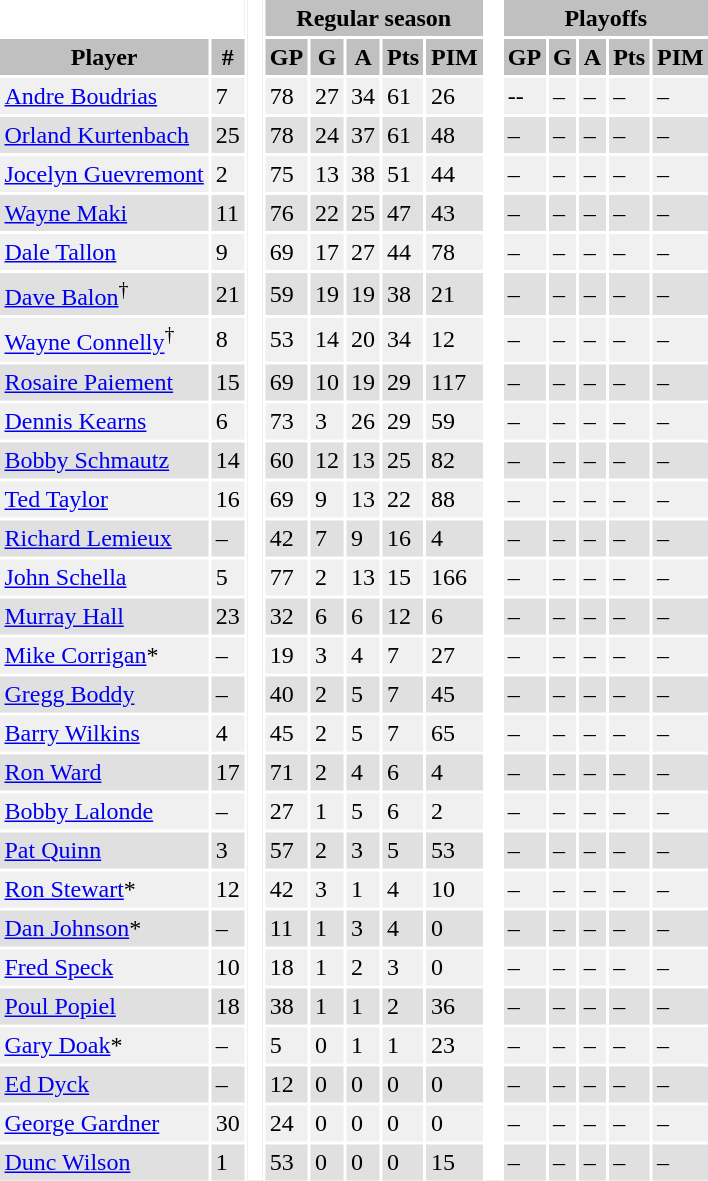<table BORDER="0" CELLPADDING="3" CELLSPACING="2" ID="Table1">
<tr style="text-align:center; background:silver;">
<th colspan="2" style="text-align:center; background:#fff;"> </th>
<th rowspan="99" style="text-align:center; background:#fff;"> </th>
<th style="text-align:center;" colspan="5">Regular season</th>
<th rowspan="99" style="text-align:center; background:#fff;"> </th>
<th style="text-align:center;" colspan="5">Playoffs</th>
</tr>
<tr style="text-align:center; background:silver;">
<th style="text-align:center;">Player</th>
<th style="text-align:center;">#</th>
<th style="text-align:center;">GP</th>
<th style="text-align:center;">G</th>
<th style="text-align:center;">A</th>
<th style="text-align:center;">Pts</th>
<th style="text-align:center;">PIM</th>
<th style="text-align:center;">GP</th>
<th style="text-align:center;">G</th>
<th style="text-align:center;">A</th>
<th style="text-align:center;">Pts</th>
<th style="text-align:center;">PIM</th>
</tr>
<tr style="background:#f0f0f0;">
<td><a href='#'>Andre Boudrias</a></td>
<td>7</td>
<td>78</td>
<td>27</td>
<td>34</td>
<td>61</td>
<td>26</td>
<td>--</td>
<td>–</td>
<td>–</td>
<td>–</td>
<td>–</td>
</tr>
<tr style="background:#e0e0e0;">
<td><a href='#'>Orland Kurtenbach</a></td>
<td>25</td>
<td>78</td>
<td>24</td>
<td>37</td>
<td>61</td>
<td>48</td>
<td>–</td>
<td>–</td>
<td>–</td>
<td>–</td>
<td>–</td>
</tr>
<tr style="background:#f0f0f0;">
<td><a href='#'>Jocelyn Guevremont</a></td>
<td>2</td>
<td>75</td>
<td>13</td>
<td>38</td>
<td>51</td>
<td>44</td>
<td>–</td>
<td>–</td>
<td>–</td>
<td>–</td>
<td>–</td>
</tr>
<tr style="background:#e0e0e0;">
<td><a href='#'>Wayne Maki</a></td>
<td>11</td>
<td>76</td>
<td>22</td>
<td>25</td>
<td>47</td>
<td>43</td>
<td>–</td>
<td>–</td>
<td>–</td>
<td>–</td>
<td>–</td>
</tr>
<tr style="background:#f0f0f0;">
<td><a href='#'>Dale Tallon</a></td>
<td>9</td>
<td>69</td>
<td>17</td>
<td>27</td>
<td>44</td>
<td>78</td>
<td>–</td>
<td>–</td>
<td>–</td>
<td>–</td>
<td>–</td>
</tr>
<tr style="background:#e0e0e0;">
<td><a href='#'>Dave Balon</a><sup>†</sup></td>
<td>21</td>
<td>59</td>
<td>19</td>
<td>19</td>
<td>38</td>
<td>21</td>
<td>–</td>
<td>–</td>
<td>–</td>
<td>–</td>
<td>–</td>
</tr>
<tr style="background:#f0f0f0;">
<td><a href='#'>Wayne Connelly</a><sup>†</sup></td>
<td>8</td>
<td>53</td>
<td>14</td>
<td>20</td>
<td>34</td>
<td>12</td>
<td>–</td>
<td>–</td>
<td>–</td>
<td>–</td>
<td>–</td>
</tr>
<tr style="background:#e0e0e0;">
<td><a href='#'>Rosaire Paiement</a></td>
<td>15</td>
<td>69</td>
<td>10</td>
<td>19</td>
<td>29</td>
<td>117</td>
<td>–</td>
<td>–</td>
<td>–</td>
<td>–</td>
<td>–</td>
</tr>
<tr style="background:#f0f0f0;">
<td><a href='#'>Dennis Kearns</a></td>
<td>6</td>
<td>73</td>
<td>3</td>
<td>26</td>
<td>29</td>
<td>59</td>
<td>–</td>
<td>–</td>
<td>–</td>
<td>–</td>
<td>–</td>
</tr>
<tr style="background:#e0e0e0;">
<td><a href='#'>Bobby Schmautz</a></td>
<td>14</td>
<td>60</td>
<td>12</td>
<td>13</td>
<td>25</td>
<td>82</td>
<td>–</td>
<td>–</td>
<td>–</td>
<td>–</td>
<td>–</td>
</tr>
<tr style="background:#f0f0f0;">
<td><a href='#'>Ted Taylor</a></td>
<td>16</td>
<td>69</td>
<td>9</td>
<td>13</td>
<td>22</td>
<td>88</td>
<td>–</td>
<td>–</td>
<td>–</td>
<td>–</td>
<td>–</td>
</tr>
<tr style="background:#e0e0e0;">
<td><a href='#'>Richard Lemieux</a></td>
<td>–</td>
<td>42</td>
<td>7</td>
<td>9</td>
<td>16</td>
<td>4</td>
<td>–</td>
<td>–</td>
<td>–</td>
<td>–</td>
<td>–</td>
</tr>
<tr style="background:#f0f0f0;">
<td><a href='#'>John Schella</a></td>
<td>5</td>
<td>77</td>
<td>2</td>
<td>13</td>
<td>15</td>
<td>166</td>
<td>–</td>
<td>–</td>
<td>–</td>
<td>–</td>
<td>–</td>
</tr>
<tr style="background:#e0e0e0;">
<td><a href='#'>Murray Hall</a></td>
<td>23</td>
<td>32</td>
<td>6</td>
<td>6</td>
<td>12</td>
<td>6</td>
<td>–</td>
<td>–</td>
<td>–</td>
<td>–</td>
<td>–</td>
</tr>
<tr style="background:#f0f0f0;">
<td><a href='#'>Mike Corrigan</a>*</td>
<td>–</td>
<td>19</td>
<td>3</td>
<td>4</td>
<td>7</td>
<td>27</td>
<td>–</td>
<td>–</td>
<td>–</td>
<td>–</td>
<td>–</td>
</tr>
<tr style="background:#e0e0e0;">
<td><a href='#'>Gregg Boddy</a></td>
<td>–</td>
<td>40</td>
<td>2</td>
<td>5</td>
<td>7</td>
<td>45</td>
<td>–</td>
<td>–</td>
<td>–</td>
<td>–</td>
<td>–</td>
</tr>
<tr style="background:#f0f0f0;">
<td><a href='#'>Barry Wilkins</a></td>
<td>4</td>
<td>45</td>
<td>2</td>
<td>5</td>
<td>7</td>
<td>65</td>
<td>–</td>
<td>–</td>
<td>–</td>
<td>–</td>
<td>–</td>
</tr>
<tr style="background:#e0e0e0;">
<td><a href='#'>Ron Ward</a></td>
<td>17</td>
<td>71</td>
<td>2</td>
<td>4</td>
<td>6</td>
<td>4</td>
<td>–</td>
<td>–</td>
<td>–</td>
<td>–</td>
<td>–</td>
</tr>
<tr style="background:#f0f0f0;">
<td><a href='#'>Bobby Lalonde</a></td>
<td>–</td>
<td>27</td>
<td>1</td>
<td>5</td>
<td>6</td>
<td>2</td>
<td>–</td>
<td>–</td>
<td>–</td>
<td>–</td>
<td>–</td>
</tr>
<tr style="background:#e0e0e0;">
<td><a href='#'>Pat Quinn</a></td>
<td>3</td>
<td>57</td>
<td>2</td>
<td>3</td>
<td>5</td>
<td>53</td>
<td>–</td>
<td>–</td>
<td>–</td>
<td>–</td>
<td>–</td>
</tr>
<tr style="background:#f0f0f0;">
<td><a href='#'>Ron Stewart</a>*</td>
<td>12</td>
<td>42</td>
<td>3</td>
<td>1</td>
<td>4</td>
<td>10</td>
<td>–</td>
<td>–</td>
<td>–</td>
<td>–</td>
<td>–</td>
</tr>
<tr style="background:#e0e0e0;">
<td><a href='#'>Dan Johnson</a>*</td>
<td>–</td>
<td>11</td>
<td>1</td>
<td>3</td>
<td>4</td>
<td>0</td>
<td>–</td>
<td>–</td>
<td>–</td>
<td>–</td>
<td>–</td>
</tr>
<tr style="background:#f0f0f0;">
<td><a href='#'>Fred Speck</a></td>
<td>10</td>
<td>18</td>
<td>1</td>
<td>2</td>
<td>3</td>
<td>0</td>
<td>–</td>
<td>–</td>
<td>–</td>
<td>–</td>
<td>–</td>
</tr>
<tr style="background:#e0e0e0;">
<td><a href='#'>Poul Popiel</a></td>
<td>18</td>
<td>38</td>
<td>1</td>
<td>1</td>
<td>2</td>
<td>36</td>
<td>–</td>
<td>–</td>
<td>–</td>
<td>–</td>
<td>–</td>
</tr>
<tr style="background:#f0f0f0;">
<td><a href='#'>Gary Doak</a>*</td>
<td>–</td>
<td>5</td>
<td>0</td>
<td>1</td>
<td>1</td>
<td>23</td>
<td>–</td>
<td>–</td>
<td>–</td>
<td>–</td>
<td>–</td>
</tr>
<tr style="background:#e0e0e0;">
<td><a href='#'>Ed Dyck</a></td>
<td>–</td>
<td>12</td>
<td>0</td>
<td>0</td>
<td>0</td>
<td>0</td>
<td>–</td>
<td>–</td>
<td>–</td>
<td>–</td>
<td>–</td>
</tr>
<tr style="background:#f0f0f0;">
<td><a href='#'>George Gardner</a></td>
<td>30</td>
<td>24</td>
<td>0</td>
<td>0</td>
<td>0</td>
<td>0</td>
<td>–</td>
<td>–</td>
<td>–</td>
<td>–</td>
<td>–</td>
</tr>
<tr style="background:#e0e0e0;">
<td><a href='#'>Dunc Wilson</a></td>
<td>1</td>
<td>53</td>
<td>0</td>
<td>0</td>
<td>0</td>
<td>15</td>
<td>–</td>
<td>–</td>
<td>–</td>
<td>–</td>
<td>–</td>
</tr>
</table>
